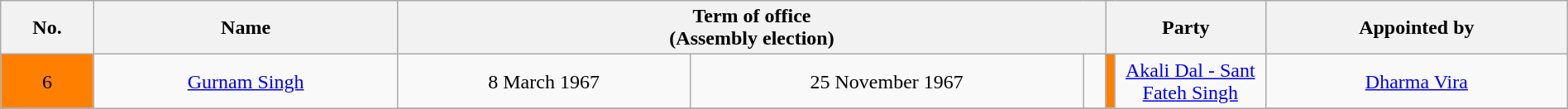<table class="wikitable" style="width:100%; text-align:center">
<tr>
<th>No.</th>
<th>Name</th>
<th colspan=3>Term of office <br>(Assembly election)</th>
<th style="width:10%;" colspan=2>Party<br></th>
<th>Appointed by </th>
</tr>
<tr>
<td bgcolor=#FF8000>6</td>
<td rowspan=3><a href='#'>Gurnam Singh</a><br></td>
<td>8 March 1967</td>
<td>25 November 1967</td>
<td></td>
<td rowspan=2 style="background-color:#FF8000"></td>
<td rowspan=2><a href='#'>Akali Dal - Sant Fateh Singh</a><br></td>
<td><a href='#'>Dharma Vira</a></td>
</tr>
<tr>
</tr>
</table>
